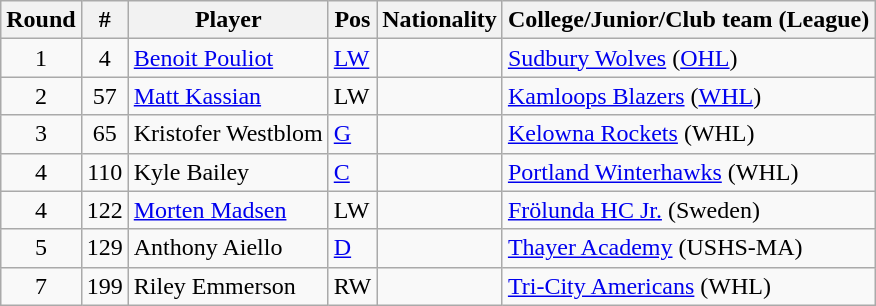<table class="wikitable">
<tr>
<th>Round</th>
<th>#</th>
<th>Player</th>
<th>Pos</th>
<th>Nationality</th>
<th>College/Junior/Club team (League)</th>
</tr>
<tr>
<td style="text-align:center">1</td>
<td style="text-align:center">4</td>
<td><a href='#'>Benoit Pouliot</a></td>
<td><a href='#'>LW</a></td>
<td></td>
<td><a href='#'>Sudbury Wolves</a> (<a href='#'>OHL</a>)</td>
</tr>
<tr>
<td style="text-align:center">2</td>
<td style="text-align:center">57</td>
<td><a href='#'>Matt Kassian</a></td>
<td>LW</td>
<td></td>
<td><a href='#'>Kamloops Blazers</a> (<a href='#'>WHL</a>)</td>
</tr>
<tr>
<td style="text-align:center">3</td>
<td style="text-align:center">65</td>
<td>Kristofer Westblom</td>
<td><a href='#'>G</a></td>
<td></td>
<td><a href='#'>Kelowna Rockets</a> (WHL)</td>
</tr>
<tr>
<td style="text-align:center">4</td>
<td style="text-align:center">110</td>
<td>Kyle Bailey</td>
<td><a href='#'>C</a></td>
<td></td>
<td><a href='#'>Portland Winterhawks</a> (WHL)</td>
</tr>
<tr>
<td style="text-align:center">4</td>
<td style="text-align:center">122</td>
<td><a href='#'>Morten Madsen</a></td>
<td>LW</td>
<td></td>
<td><a href='#'>Frölunda HC Jr.</a> (Sweden)</td>
</tr>
<tr>
<td style="text-align:center">5</td>
<td style="text-align:center">129</td>
<td>Anthony Aiello</td>
<td><a href='#'>D</a></td>
<td></td>
<td><a href='#'>Thayer Academy</a> (USHS-MA)</td>
</tr>
<tr>
<td style="text-align:center">7</td>
<td style="text-align:center">199</td>
<td>Riley Emmerson</td>
<td>RW</td>
<td></td>
<td><a href='#'>Tri-City Americans</a> (WHL)</td>
</tr>
</table>
